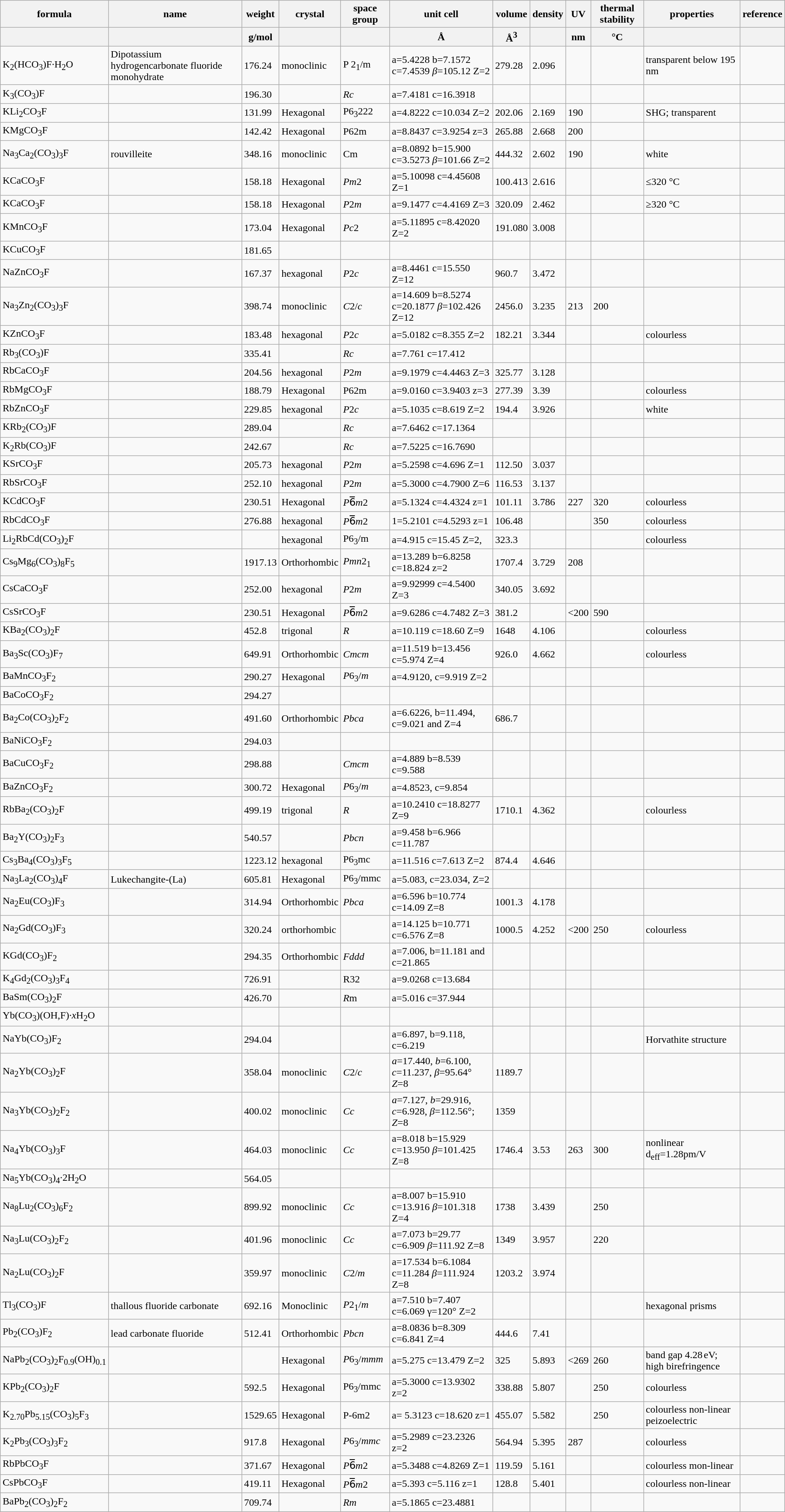<table class="wikitable">
<tr>
<th>formula</th>
<th>name</th>
<th>weight</th>
<th>crystal</th>
<th>space group</th>
<th>unit cell</th>
<th>volume</th>
<th>density</th>
<th>UV</th>
<th>thermal stability</th>
<th>properties</th>
<th>reference</th>
</tr>
<tr>
<th></th>
<th></th>
<th>g/mol</th>
<th></th>
<th></th>
<th>Å</th>
<th>Å<sup>3</sup></th>
<th></th>
<th>nm</th>
<th>°C</th>
<th></th>
<th></th>
</tr>
<tr>
<td>K<sub>2</sub>(HCO<sub>3</sub>)F·H<sub>2</sub>O</td>
<td>Dipotassium hydrogencarbonate fluoride monohydrate</td>
<td>176.24</td>
<td>monoclinic</td>
<td>P 2<sub>1</sub>/m</td>
<td>a=5.4228 b=7.1572 c=7.4539 <em>β</em>=105.12 Z=2</td>
<td>279.28</td>
<td>2.096</td>
<td></td>
<td></td>
<td>transparent below 195 nm</td>
<td></td>
</tr>
<tr>
<td>K<sub>3</sub>(CO<sub>3</sub>)F</td>
<td></td>
<td>196.30</td>
<td></td>
<td><em>R</em><em>c</em></td>
<td>a=7.4181 c=16.3918</td>
<td></td>
<td></td>
<td></td>
<td></td>
<td></td>
<td></td>
</tr>
<tr>
<td>KLi<sub>2</sub>CO<sub>3</sub>F</td>
<td></td>
<td>131.99</td>
<td>Hexagonal</td>
<td>P6<sub>3</sub>222</td>
<td>a=4.8222 c=10.034 Z=2</td>
<td>202.06</td>
<td>2.169</td>
<td>190</td>
<td></td>
<td>SHG; transparent</td>
<td></td>
</tr>
<tr>
<td>KMgCO<sub>3</sub>F</td>
<td></td>
<td>142.42</td>
<td>Hexagonal</td>
<td>P62m</td>
<td>a=8.8437 c=3.9254 z=3</td>
<td>265.88</td>
<td>2.668</td>
<td>200</td>
<td></td>
<td></td>
<td></td>
</tr>
<tr>
<td>Na<sub>3</sub>Ca<sub>2</sub>(CO<sub>3</sub>)<sub>3</sub>F</td>
<td>rouvilleite</td>
<td>348.16</td>
<td>monoclinic</td>
<td>Cm</td>
<td>a=8.0892 b=15.900 c=3.5273 <em>β</em>=101.66 Z=2</td>
<td>444.32</td>
<td>2.602</td>
<td>190</td>
<td></td>
<td>white</td>
<td></td>
</tr>
<tr>
<td>KCaCO<sub>3</sub>F</td>
<td></td>
<td>158.18</td>
<td>Hexagonal</td>
<td><em>P</em><em>m</em>2</td>
<td>a=5.10098 c=4.45608 Z=1</td>
<td>100.413</td>
<td>2.616</td>
<td></td>
<td></td>
<td>≤320 °C</td>
<td></td>
</tr>
<tr>
<td>KCaCO<sub>3</sub>F</td>
<td></td>
<td>158.18</td>
<td>Hexagonal</td>
<td><em>P</em>2<em>m</em></td>
<td>a=9.1477 c=4.4169 Z=3</td>
<td>320.09</td>
<td>2.462</td>
<td></td>
<td></td>
<td>≥320 °C</td>
<td></td>
</tr>
<tr>
<td>KMnCO<sub>3</sub>F</td>
<td></td>
<td>173.04</td>
<td>Hexagonal</td>
<td><em>P</em><em>c</em>2</td>
<td>a=5.11895 c=8.42020 Z=2</td>
<td>191.080</td>
<td>3.008</td>
<td></td>
<td></td>
<td></td>
<td></td>
</tr>
<tr>
<td>KCuCO<sub>3</sub>F</td>
<td></td>
<td>181.65</td>
<td></td>
<td></td>
<td></td>
<td></td>
<td></td>
<td></td>
<td></td>
<td></td>
<td></td>
</tr>
<tr>
<td>NaZnCO<sub>3</sub>F</td>
<td></td>
<td>167.37</td>
<td>hexagonal</td>
<td><em>P</em>2<em>c</em></td>
<td>a=8.4461 c=15.550 Z=12</td>
<td>960.7</td>
<td>3.472</td>
<td></td>
<td></td>
<td></td>
<td></td>
</tr>
<tr>
<td>Na<sub>3</sub>Zn<sub>2</sub>(CO<sub>3</sub>)<sub>3</sub>F</td>
<td></td>
<td>398.74</td>
<td>monoclinic</td>
<td><em>C</em>2/<em>c</em></td>
<td>a=14.609 b=8.5274 c=20.1877 <em>β</em>=102.426 Z=12</td>
<td>2456.0</td>
<td>3.235</td>
<td>213</td>
<td>200</td>
<td></td>
<td></td>
</tr>
<tr>
<td>KZnCO<sub>3</sub>F</td>
<td></td>
<td>183.48</td>
<td>hexagonal</td>
<td><em>P</em>2<em>c</em></td>
<td>a=5.0182 c=8.355 Z=2</td>
<td>182.21</td>
<td>3.344</td>
<td></td>
<td></td>
<td>colourless</td>
<td></td>
</tr>
<tr>
<td>Rb<sub>3</sub>(CO<sub>3</sub>)F</td>
<td></td>
<td>335.41</td>
<td></td>
<td><em>R</em><em>c</em></td>
<td>a=7.761 c=17.412</td>
<td></td>
<td></td>
<td></td>
<td></td>
<td></td>
<td></td>
</tr>
<tr>
<td>RbCaCO<sub>3</sub>F</td>
<td></td>
<td>204.56</td>
<td>hexagonal</td>
<td><em>P</em>2<em>m</em></td>
<td>a=9.1979 c=4.4463 Z=3</td>
<td>325.77</td>
<td>3.128</td>
<td></td>
<td></td>
<td></td>
<td></td>
</tr>
<tr>
<td>RbMgCO<sub>3</sub>F</td>
<td></td>
<td>188.79</td>
<td>Hexagonal</td>
<td>P62m</td>
<td>a=9.0160 c=3.9403 z=3</td>
<td>277.39</td>
<td>3.39</td>
<td></td>
<td></td>
<td>colourless</td>
<td></td>
</tr>
<tr>
<td>RbZnCO<sub>3</sub>F</td>
<td></td>
<td>229.85</td>
<td>hexagonal</td>
<td><em>P</em>2<em>c</em></td>
<td>a=5.1035 c=8.619 Z=2</td>
<td>194.4</td>
<td>3.926</td>
<td></td>
<td></td>
<td>white</td>
<td></td>
</tr>
<tr>
<td>KRb<sub>2</sub>(CO<sub>3</sub>)F</td>
<td></td>
<td>289.04</td>
<td></td>
<td><em>R</em><em>c</em></td>
<td>a=7.6462 c=17.1364</td>
<td></td>
<td></td>
<td></td>
<td></td>
<td></td>
<td></td>
</tr>
<tr>
<td>K<sub>2</sub>Rb(CO<sub>3</sub>)F</td>
<td></td>
<td>242.67</td>
<td></td>
<td><em>R</em><em>c</em></td>
<td>a=7.5225 c=16.7690</td>
<td></td>
<td></td>
<td></td>
<td></td>
<td></td>
<td></td>
</tr>
<tr>
<td>KSrCO<sub>3</sub>F</td>
<td></td>
<td>205.73</td>
<td>hexagonal</td>
<td><em>P</em>2<em>m</em></td>
<td>a=5.2598 c=4.696 Z=1</td>
<td>112.50</td>
<td>3.037</td>
<td></td>
<td></td>
<td></td>
<td></td>
</tr>
<tr>
<td>RbSrCO<sub>3</sub>F</td>
<td></td>
<td>252.10</td>
<td>hexagonal</td>
<td><em>P</em>2<em>m</em></td>
<td>a=5.3000 c=4.7900 Z=6</td>
<td>116.53</td>
<td>3.137</td>
<td></td>
<td></td>
<td></td>
<td></td>
</tr>
<tr>
<td>KCdCO<sub>3</sub>F</td>
<td></td>
<td>230.51</td>
<td>Hexagonal</td>
<td><em>P</em>6̅<em>m</em>2</td>
<td>a=5.1324 c=4.4324 z=1</td>
<td>101.11</td>
<td>3.786</td>
<td>227</td>
<td>320</td>
<td>colourless</td>
<td></td>
</tr>
<tr>
<td>RbCdCO<sub>3</sub>F</td>
<td></td>
<td>276.88</td>
<td>hexagonal</td>
<td><em>P</em>6̅<em>m</em>2</td>
<td>1=5.2101 c=4.5293 z=1</td>
<td>106.48</td>
<td></td>
<td></td>
<td>350</td>
<td>colourless</td>
<td></td>
</tr>
<tr>
<td>Li<sub>2</sub>RbCd(CO<sub>3</sub>)<sub>2</sub>F</td>
<td></td>
<td></td>
<td>hexagonal</td>
<td>P6<sub>3</sub>/m</td>
<td>a=4.915 c=15.45  Z=2,</td>
<td>323.3</td>
<td></td>
<td></td>
<td></td>
<td>colourless</td>
<td></td>
</tr>
<tr>
<td>Cs<sub>9</sub>Mg<sub>6</sub>(CO<sub>3</sub>)<sub>8</sub>F<sub>5</sub></td>
<td></td>
<td>1917.13</td>
<td>Orthorhombic</td>
<td><em>Pmn</em>2<sub>1</sub></td>
<td>a=13.289 b=6.8258 c=18.824 z=2</td>
<td>1707.4</td>
<td>3.729</td>
<td>208</td>
<td></td>
<td></td>
<td></td>
</tr>
<tr>
<td>CsCaCO<sub>3</sub>F</td>
<td></td>
<td>252.00</td>
<td>hexagonal</td>
<td><em>P</em>2<em>m</em></td>
<td>a=9.92999 c=4.5400 Z=3</td>
<td>340.05</td>
<td>3.692</td>
<td></td>
<td></td>
<td></td>
<td></td>
</tr>
<tr>
<td>CsSrCO<sub>3</sub>F</td>
<td></td>
<td>230.51</td>
<td>Hexagonal</td>
<td><em>P</em>6̅<em>m</em>2</td>
<td>a=9.6286 c=4.7482 Z=3</td>
<td>381.2</td>
<td></td>
<td><200</td>
<td>590</td>
<td></td>
<td></td>
</tr>
<tr>
<td>KBa<sub>2</sub>(CO<sub>3</sub>)<sub>2</sub>F</td>
<td></td>
<td>452.8</td>
<td>trigonal</td>
<td><em>R</em></td>
<td>a=10.119 c=18.60 Z=9</td>
<td>1648</td>
<td>4.106</td>
<td></td>
<td></td>
<td>colourless</td>
<td></td>
</tr>
<tr>
<td>Ba<sub>3</sub>Sc(CO<sub>3</sub>)F<sub>7</sub></td>
<td></td>
<td>649.91</td>
<td>Orthorhombic</td>
<td><em>Cmcm</em></td>
<td>a=11.519 b=13.456 c=5.974 Z=4</td>
<td>926.0</td>
<td>4.662</td>
<td></td>
<td></td>
<td>colourless</td>
<td></td>
</tr>
<tr>
<td>BaMnCO<sub>3</sub>F<sub>2</sub></td>
<td></td>
<td>290.27</td>
<td>Hexagonal</td>
<td><em>P</em>6<sub>3</sub>/<em>m</em></td>
<td>a=4.9120, c=9.919 Z=2</td>
<td></td>
<td></td>
<td></td>
<td></td>
<td></td>
<td></td>
</tr>
<tr>
<td>BaCoCO<sub>3</sub>F<sub>2</sub></td>
<td></td>
<td>294.27</td>
<td></td>
<td></td>
<td></td>
<td></td>
<td></td>
<td></td>
<td></td>
<td></td>
<td></td>
</tr>
<tr>
<td>Ba<sub>2</sub>Co(CO<sub>3</sub>)<sub>2</sub>F<sub>2</sub></td>
<td></td>
<td>491.60</td>
<td>Orthorhombic</td>
<td><em>Pbca</em></td>
<td>a=6.6226, b=11.494, c=9.021 and Z=4</td>
<td>686.7</td>
<td></td>
<td></td>
<td></td>
<td></td>
<td></td>
</tr>
<tr>
<td>BaNiCO<sub>3</sub>F<sub>2</sub></td>
<td></td>
<td>294.03</td>
<td></td>
<td></td>
<td></td>
<td></td>
<td></td>
<td></td>
<td></td>
<td></td>
<td></td>
</tr>
<tr>
<td>BaCuCO<sub>3</sub>F<sub>2</sub></td>
<td></td>
<td>298.88</td>
<td></td>
<td><em>Cmcm</em></td>
<td>a=4.889 b=8.539 c=9.588</td>
<td></td>
<td></td>
<td></td>
<td></td>
<td></td>
<td></td>
</tr>
<tr>
<td>BaZnCO<sub>3</sub>F<sub>2</sub></td>
<td></td>
<td>300.72</td>
<td>Hexagonal</td>
<td><em>P</em>6<sub>3</sub>/<em>m</em></td>
<td>a=4.8523, c=9.854</td>
<td></td>
<td></td>
<td></td>
<td></td>
<td></td>
<td></td>
</tr>
<tr>
<td>RbBa<sub>2</sub>(CO<sub>3</sub>)<sub>2</sub>F</td>
<td></td>
<td>499.19</td>
<td>trigonal</td>
<td><em>R</em></td>
<td>a=10.2410 c=18.8277 Z=9</td>
<td>1710.1</td>
<td>4.362</td>
<td></td>
<td></td>
<td>colourless</td>
<td></td>
</tr>
<tr>
<td>Ba<sub>2</sub>Y(CO<sub>3</sub>)<sub>2</sub>F<sub>3</sub></td>
<td></td>
<td>540.57</td>
<td></td>
<td><em>Pbcn</em></td>
<td>a=9.458 b=6.966 c=11.787</td>
<td></td>
<td></td>
<td></td>
<td></td>
<td></td>
<td></td>
</tr>
<tr>
<td>Cs<sub>3</sub>Ba<sub>4</sub>(CO<sub>3</sub>)<sub>3</sub>F<sub>5</sub></td>
<td></td>
<td>1223.12</td>
<td>hexagonal</td>
<td>P6<sub>3</sub>mc</td>
<td>a=11.516 c=7.613 Z=2</td>
<td>874.4</td>
<td>4.646</td>
<td></td>
<td></td>
<td></td>
<td></td>
</tr>
<tr>
<td>Na<sub>3</sub>La<sub>2</sub>(CO<sub>3</sub>)<sub>4</sub>F</td>
<td>Lukechangite-(La)</td>
<td>605.81</td>
<td>Hexagonal</td>
<td>P6<sub>3</sub>/mmc</td>
<td>a=5.083, c=23.034, Z=2</td>
<td></td>
<td></td>
<td></td>
<td></td>
<td></td>
<td></td>
</tr>
<tr>
<td>Na<sub>2</sub>Eu(CO<sub>3</sub>)F<sub>3</sub></td>
<td></td>
<td>314.94</td>
<td>Orthorhombic</td>
<td><em>Pbca</em></td>
<td>a=6.596 b=10.774 c=14.09 Z=8</td>
<td>1001.3</td>
<td>4.178</td>
<td></td>
<td></td>
<td></td>
<td></td>
</tr>
<tr>
<td>Na<sub>2</sub>Gd(CO<sub>3</sub>)F<sub>3</sub></td>
<td></td>
<td>320.24</td>
<td>orthorhombic</td>
<td></td>
<td>a=14.125 b=10.771 c=6.576 Z=8</td>
<td>1000.5</td>
<td>4.252</td>
<td><200</td>
<td>250</td>
<td>colourless</td>
<td></td>
</tr>
<tr>
<td>KGd(CO<sub>3</sub>)F<sub>2</sub></td>
<td></td>
<td>294.35</td>
<td>Orthorhombic</td>
<td><em>Fddd</em></td>
<td>a=7.006, b=11.181 and c=21.865</td>
<td></td>
<td></td>
<td></td>
<td></td>
<td></td>
<td></td>
</tr>
<tr>
<td>K<sub>4</sub>Gd<sub>2</sub>(CO<sub>3</sub>)<sub>3</sub>F<sub>4</sub></td>
<td></td>
<td>726.91</td>
<td></td>
<td>R32</td>
<td>a=9.0268 c=13.684</td>
<td></td>
<td></td>
<td></td>
<td></td>
<td></td>
<td></td>
</tr>
<tr>
<td>BaSm(CO<sub>3</sub>)<sub>2</sub>F</td>
<td></td>
<td>426.70</td>
<td></td>
<td><em>R</em>m</td>
<td>a=5.016 c=37.944</td>
<td></td>
<td></td>
<td></td>
<td></td>
<td></td>
<td></td>
</tr>
<tr>
<td>Yb(CO<sub>3</sub>)(OH,F)·<em>x</em>H<sub>2</sub>O</td>
<td></td>
<td></td>
<td></td>
<td></td>
<td></td>
<td></td>
<td></td>
<td></td>
<td></td>
<td></td>
<td></td>
</tr>
<tr>
<td>NaYb(CO<sub>3</sub>)F<sub>2</sub></td>
<td></td>
<td>294.04</td>
<td></td>
<td></td>
<td>a=6.897, b=9.118, c=6.219</td>
<td></td>
<td></td>
<td></td>
<td></td>
<td>Horvathite structure</td>
<td></td>
</tr>
<tr>
<td>Na<sub>2</sub>Yb(CO<sub>3</sub>)<sub>2</sub>F</td>
<td></td>
<td>358.04</td>
<td>monoclinic</td>
<td><em>C</em>2/<em>c</em></td>
<td><em>a</em>=17.440, <em>b</em>=6.100, <em>c</em>=11.237, <em>β</em>=95.64° <em>Z</em>=8</td>
<td>1189.7</td>
<td></td>
<td></td>
<td></td>
<td></td>
<td></td>
</tr>
<tr>
<td>Na<sub>3</sub>Yb(CO<sub>3</sub>)<sub>2</sub>F<sub>2</sub></td>
<td></td>
<td>400.02</td>
<td>monoclinic</td>
<td><em>Cc</em></td>
<td><em>a</em>=7.127, <em>b</em>=29.916, <em>c</em>=6.928, <em>β</em>=112.56°; <em>Z</em>=8</td>
<td>1359</td>
<td></td>
<td></td>
<td></td>
<td></td>
<td></td>
</tr>
<tr>
<td>Na<sub>4</sub>Yb(CO<sub>3</sub>)<sub>3</sub>F</td>
<td></td>
<td>464.03</td>
<td>monoclinic</td>
<td><em>Cc</em></td>
<td>a=8.018 b=15.929 c=13.950 <em>β</em>=101.425 Z=8</td>
<td>1746.4</td>
<td>3.53</td>
<td>263</td>
<td>300</td>
<td>nonlinear d<sub>eff</sub>=1.28pm/V</td>
<td></td>
</tr>
<tr>
<td>Na<sub>5</sub>Yb(CO<sub>3</sub>)<sub>4</sub>·2H<sub>2</sub>O</td>
<td></td>
<td>564.05</td>
<td></td>
<td></td>
<td></td>
<td></td>
<td></td>
<td></td>
<td></td>
<td></td>
<td></td>
</tr>
<tr>
<td>Na<sub>8</sub>Lu<sub>2</sub>(CO<sub>3</sub>)<sub>6</sub>F<sub>2</sub></td>
<td></td>
<td>899.92</td>
<td>monoclinic</td>
<td><em>Cc</em></td>
<td>a=8.007 b=15.910 c=13.916 <em>β</em>=101.318 Z=4</td>
<td>1738</td>
<td>3.439</td>
<td></td>
<td>250</td>
<td></td>
<td></td>
</tr>
<tr>
<td>Na<sub>3</sub>Lu(CO<sub>3</sub>)<sub>2</sub>F<sub>2</sub></td>
<td></td>
<td>401.96</td>
<td>monoclinic</td>
<td><em>Cc</em></td>
<td>a=7.073 b=29.77 c=6.909 <em>β</em>=111.92 Z=8</td>
<td>1349</td>
<td>3.957</td>
<td></td>
<td>220</td>
<td></td>
<td></td>
</tr>
<tr>
<td>Na<sub>2</sub>Lu(CO<sub>3</sub>)<sub>2</sub>F</td>
<td></td>
<td>359.97</td>
<td>monoclinic</td>
<td><em>C</em>2/<em>m</em></td>
<td>a=17.534 b=6.1084 c=11.284 <em>β</em>=111.924 Z=8</td>
<td>1203.2</td>
<td>3.974</td>
<td></td>
<td></td>
<td></td>
<td></td>
</tr>
<tr>
<td>Tl<sub>3</sub>(CO<sub>3</sub>)F</td>
<td>thallous fluoride carbonate</td>
<td>692.16</td>
<td>Monoclinic</td>
<td><em>P</em>2<sub>1</sub>/<em>m</em></td>
<td>a=7.510 b=7.407 c=6.069 γ=120° Z=2</td>
<td></td>
<td></td>
<td></td>
<td></td>
<td>hexagonal prisms</td>
<td></td>
</tr>
<tr>
<td>Pb<sub>2</sub>(CO<sub>3</sub>)F<sub>2</sub></td>
<td>lead carbonate fluoride</td>
<td>512.41</td>
<td>Orthorhombic</td>
<td><em>Pbcn</em></td>
<td>a=8.0836 b=8.309 c=6.841 Z=4</td>
<td>444.6</td>
<td>7.41</td>
<td></td>
<td></td>
<td></td>
<td></td>
</tr>
<tr>
<td>NaPb<sub>2</sub>(CO<sub>3</sub>)<sub>2</sub>F<sub>0.9</sub>(OH)<sub>0.1</sub></td>
<td></td>
<td></td>
<td>Hexagonal</td>
<td><em>P</em>6<sub>3</sub>/<em>mmm</em></td>
<td>a=5.275 c=13.479 Z=2</td>
<td>325</td>
<td>5.893</td>
<td><269</td>
<td>260</td>
<td>band gap 4.28 eV; high birefringence</td>
<td></td>
</tr>
<tr>
<td>KPb<sub>2</sub>(CO<sub>3</sub>)<sub>2</sub>F</td>
<td></td>
<td>592.5</td>
<td>Hexagonal</td>
<td>P6<sub>3</sub>/mmc</td>
<td>a=5.3000 c=13.9302 z=2</td>
<td>338.88</td>
<td>5.807</td>
<td></td>
<td>250</td>
<td>colourless</td>
<td></td>
</tr>
<tr>
<td>K<sub>2.70</sub>Pb<sub>5.15</sub>(CO<sub>3</sub>)<sub>5</sub>F<sub>3</sub></td>
<td></td>
<td>1529.65</td>
<td>Hexagonal</td>
<td>P-6m2</td>
<td>a= 5.3123 c=18.620 z=1</td>
<td>455.07</td>
<td>5.582</td>
<td></td>
<td>250</td>
<td>colourless non-linear peizoelectric</td>
<td></td>
</tr>
<tr>
<td>K<sub>2</sub>Pb<sub>3</sub>(CO<sub>3</sub>)<sub>3</sub>F<sub>2</sub></td>
<td></td>
<td>917.8</td>
<td>Hexagonal</td>
<td><em>P</em>6<sub>3</sub>/<em>mmc</em></td>
<td>a=5.2989 c=23.2326 z=2</td>
<td>564.94</td>
<td>5.395</td>
<td>287</td>
<td></td>
<td>colourless</td>
<td></td>
</tr>
<tr>
<td>RbPbCO<sub>3</sub>F</td>
<td></td>
<td>371.67</td>
<td>Hexagonal</td>
<td><em>P</em>6̅<em>m</em>2</td>
<td>a=5.3488 c=4.8269 Z=1</td>
<td>119.59</td>
<td>5.161</td>
<td></td>
<td></td>
<td>colourless mon-linear</td>
<td></td>
</tr>
<tr>
<td>CsPbCO<sub>3</sub>F</td>
<td></td>
<td>419.11</td>
<td>Hexagonal</td>
<td><em>P</em>6̅<em>m</em>2</td>
<td>a=5.393 c=5.116 z=1</td>
<td>128.8</td>
<td>5.401</td>
<td></td>
<td></td>
<td>colourless non-linear</td>
<td></td>
</tr>
<tr>
<td>BaPb<sub>2</sub>(CO<sub>3</sub>)<sub>2</sub>F<sub>2</sub></td>
<td></td>
<td>709.74</td>
<td></td>
<td><em>R</em><em>m</em></td>
<td>a=5.1865 c=23.4881</td>
<td></td>
<td></td>
<td></td>
<td></td>
<td></td>
<td></td>
</tr>
</table>
